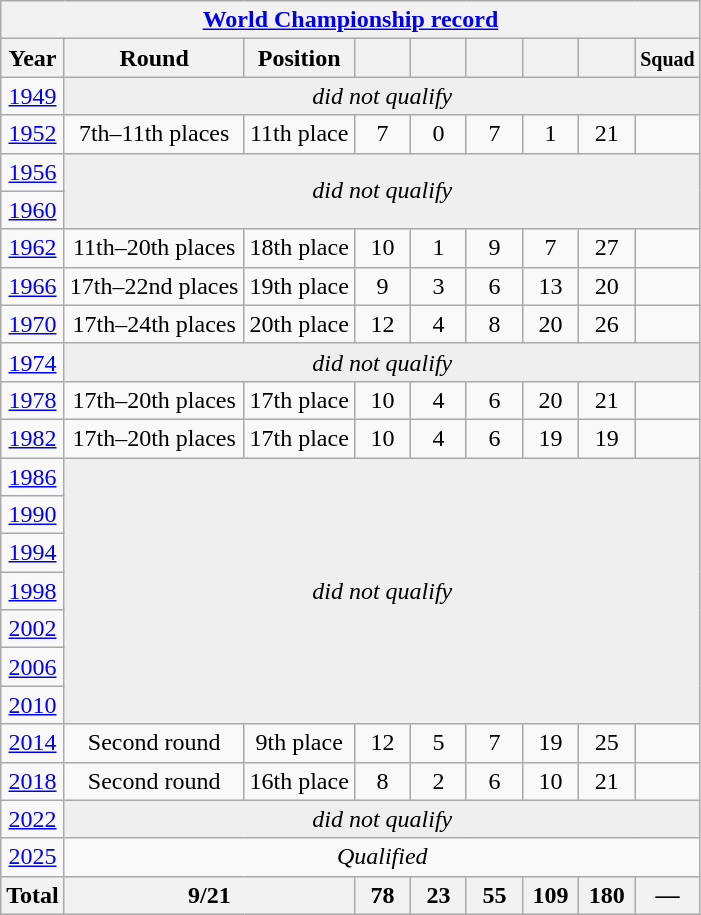<table class="wikitable" style="text-align: center;">
<tr>
<th colspan=9><a href='#'>World Championship record</a></th>
</tr>
<tr>
<th>Year</th>
<th>Round</th>
<th>Position</th>
<th width=30></th>
<th width=30></th>
<th width=30></th>
<th width=30></th>
<th width=30></th>
<th><small>Squad</small></th>
</tr>
<tr>
<td> <a href='#'>1949</a></td>
<td colspan=8 rowspan=1 bgcolor=#efefef><em>did not qualify</em></td>
</tr>
<tr>
<td> <a href='#'>1952</a></td>
<td>7th–11th places</td>
<td>11th place</td>
<td>7</td>
<td>0</td>
<td>7</td>
<td>1</td>
<td>21</td>
<td></td>
</tr>
<tr>
<td> <a href='#'>1956</a></td>
<td colspan=8 rowspan=2 bgcolor=#efefef><em>did not qualify</em></td>
</tr>
<tr>
<td> <a href='#'>1960</a></td>
</tr>
<tr>
<td> <a href='#'>1962</a></td>
<td>11th–20th places</td>
<td>18th place</td>
<td>10</td>
<td>1</td>
<td>9</td>
<td>7</td>
<td>27</td>
<td></td>
</tr>
<tr>
<td> <a href='#'>1966</a></td>
<td>17th–22nd places</td>
<td>19th place</td>
<td>9</td>
<td>3</td>
<td>6</td>
<td>13</td>
<td>20</td>
<td></td>
</tr>
<tr>
<td> <a href='#'>1970</a></td>
<td>17th–24th places</td>
<td>20th place</td>
<td>12</td>
<td>4</td>
<td>8</td>
<td>20</td>
<td>26</td>
<td></td>
</tr>
<tr>
<td> <a href='#'>1974</a></td>
<td colspan=8 rowspan=1 bgcolor=#efefef><em>did not qualify</em></td>
</tr>
<tr>
<td> <a href='#'>1978</a></td>
<td>17th–20th places</td>
<td>17th place</td>
<td>10</td>
<td>4</td>
<td>6</td>
<td>20</td>
<td>21</td>
<td></td>
</tr>
<tr>
<td> <a href='#'>1982</a></td>
<td>17th–20th places</td>
<td>17th place</td>
<td>10</td>
<td>4</td>
<td>6</td>
<td>19</td>
<td>19</td>
<td></td>
</tr>
<tr>
<td> <a href='#'>1986</a></td>
<td colspan=8 rowspan=7 bgcolor=#efefef><em>did not qualify</em></td>
</tr>
<tr>
<td> <a href='#'>1990</a></td>
</tr>
<tr>
<td> <a href='#'>1994</a></td>
</tr>
<tr>
<td> <a href='#'>1998</a></td>
</tr>
<tr>
<td> <a href='#'>2002</a></td>
</tr>
<tr>
<td> <a href='#'>2006</a></td>
</tr>
<tr>
<td> <a href='#'>2010</a></td>
</tr>
<tr>
<td> <a href='#'>2014</a></td>
<td>Second round</td>
<td>9th place</td>
<td>12</td>
<td>5</td>
<td>7</td>
<td>19</td>
<td>25</td>
<td></td>
</tr>
<tr>
<td>  <a href='#'>2018</a></td>
<td>Second round</td>
<td>16th place</td>
<td>8</td>
<td>2</td>
<td>6</td>
<td>10</td>
<td>21</td>
<td></td>
</tr>
<tr>
<td>  <a href='#'>2022</a></td>
<td colspan=8 rowspan=1 bgcolor=#efefef><em>did not qualify</em></td>
</tr>
<tr>
<td> <a href='#'>2025</a></td>
<td colspan=8 rowspan=1><em>Qualified</em></td>
</tr>
<tr>
<th>Total</th>
<th colspan=2>9/21</th>
<th>78</th>
<th>23</th>
<th>55</th>
<th>109</th>
<th>180</th>
<th>—</th>
</tr>
</table>
